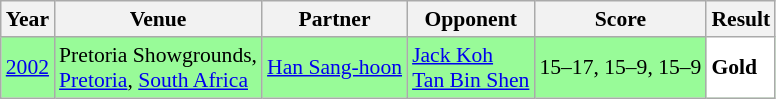<table class="sortable wikitable" style="font-size: 90%;">
<tr>
<th>Year</th>
<th>Venue</th>
<th>Partner</th>
<th>Opponent</th>
<th>Score</th>
<th>Result</th>
</tr>
<tr style="background:#98FB98">
<td align="center"><a href='#'>2002</a></td>
<td align="left">Pretoria Showgrounds,<br><a href='#'>Pretoria</a>, <a href='#'>South Africa</a></td>
<td align="left"> <a href='#'>Han Sang-hoon</a></td>
<td align="left"> <a href='#'>Jack Koh</a> <br>  <a href='#'>Tan Bin Shen</a></td>
<td align="left">15–17, 15–9, 15–9</td>
<td style="text-align:left; background:white"> <strong>Gold</strong></td>
</tr>
</table>
